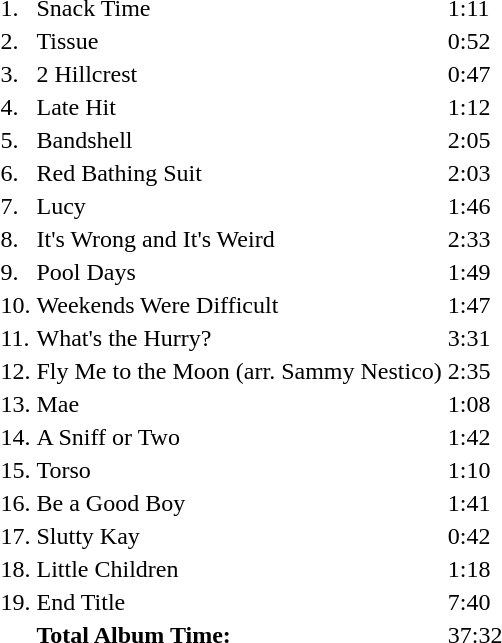<table>
<tr>
<td>1.</td>
<td>Snack Time</td>
<td>1:11</td>
</tr>
<tr>
<td>2.</td>
<td>Tissue</td>
<td>0:52</td>
</tr>
<tr>
<td>3.</td>
<td>2 Hillcrest</td>
<td>0:47</td>
</tr>
<tr>
<td>4.</td>
<td>Late Hit</td>
<td>1:12</td>
</tr>
<tr>
<td>5.</td>
<td>Bandshell</td>
<td>2:05</td>
</tr>
<tr>
<td>6.</td>
<td>Red Bathing Suit</td>
<td>2:03</td>
</tr>
<tr>
<td>7.</td>
<td>Lucy</td>
<td>1:46</td>
</tr>
<tr>
<td>8.</td>
<td>It's Wrong and It's Weird</td>
<td>2:33</td>
</tr>
<tr>
<td>9.</td>
<td>Pool Days</td>
<td>1:49</td>
</tr>
<tr>
<td>10.</td>
<td>Weekends Were Difficult</td>
<td>1:47</td>
</tr>
<tr>
<td>11.</td>
<td>What's the Hurry?</td>
<td>3:31</td>
</tr>
<tr>
<td>12.</td>
<td>Fly Me to the Moon (arr. Sammy Nestico)</td>
<td>2:35</td>
</tr>
<tr>
<td>13.</td>
<td>Mae</td>
<td>1:08</td>
</tr>
<tr>
<td>14.</td>
<td>A Sniff or Two</td>
<td>1:42</td>
</tr>
<tr>
<td>15.</td>
<td>Torso</td>
<td>1:10</td>
</tr>
<tr>
<td>16.</td>
<td>Be a Good Boy</td>
<td>1:41</td>
</tr>
<tr>
<td>17.</td>
<td>Slutty Kay</td>
<td>0:42</td>
</tr>
<tr>
<td>18.</td>
<td>Little Children</td>
<td>1:18</td>
</tr>
<tr>
<td>19.</td>
<td>End Title</td>
<td>7:40</td>
</tr>
<tr>
<td></td>
<td><strong>Total Album Time:</strong></td>
<td>37:32</td>
</tr>
</table>
